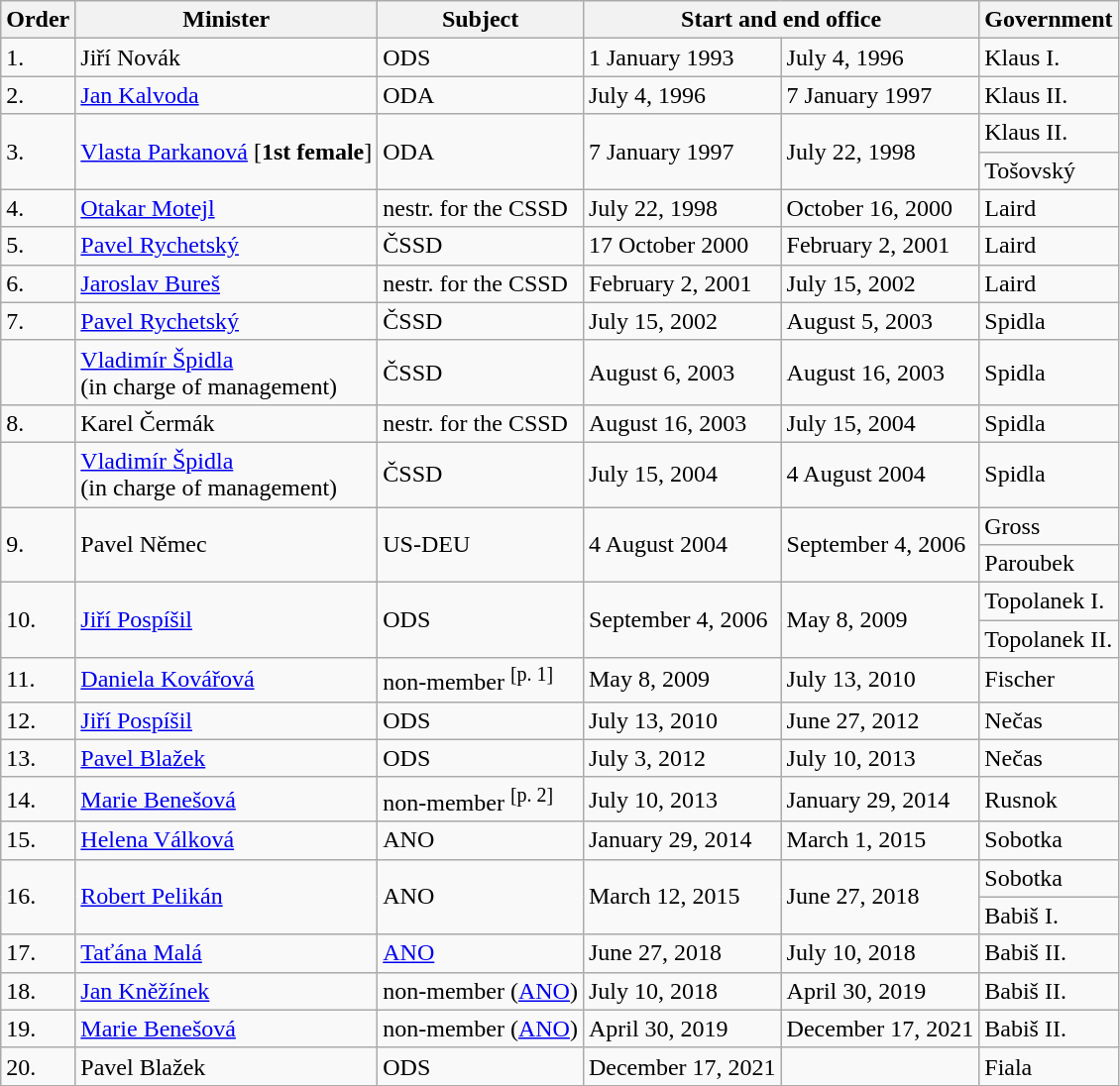<table class="wikitable">
<tr>
<th>Order</th>
<th>Minister</th>
<th>Subject</th>
<th colspan="2">Start and end office</th>
<th>Government</th>
</tr>
<tr>
<td>1.</td>
<td>Jiří Novák</td>
<td>ODS</td>
<td>1 January 1993</td>
<td>July 4, 1996</td>
<td>Klaus  I.</td>
</tr>
<tr>
<td>2.</td>
<td><a href='#'>Jan Kalvoda</a></td>
<td>ODA</td>
<td>July 4, 1996</td>
<td>7 January 1997</td>
<td>Klaus  II.</td>
</tr>
<tr>
<td rowspan="2">3.</td>
<td rowspan="2"><a href='#'>Vlasta Parkanová</a> [<strong>1st female</strong>]</td>
<td rowspan="2">ODA</td>
<td rowspan="2">7 January 1997</td>
<td rowspan="2">July 22, 1998</td>
<td>Klaus  II.</td>
</tr>
<tr>
<td>Tošovský</td>
</tr>
<tr>
<td>4.</td>
<td><a href='#'>Otakar Motejl</a></td>
<td>nestr. for the CSSD</td>
<td>July 22, 1998</td>
<td>October 16, 2000</td>
<td>Laird</td>
</tr>
<tr>
<td>5.</td>
<td><a href='#'>Pavel Rychetský</a></td>
<td>ČSSD</td>
<td>17 October 2000</td>
<td>February 2, 2001</td>
<td>Laird</td>
</tr>
<tr>
<td>6.</td>
<td><a href='#'>Jaroslav Bureš</a></td>
<td>nestr. for the CSSD</td>
<td>February 2, 2001</td>
<td>July 15, 2002</td>
<td>Laird</td>
</tr>
<tr>
<td>7.</td>
<td><a href='#'>Pavel Rychetský</a></td>
<td>ČSSD</td>
<td>July 15, 2002</td>
<td>August 5, 2003</td>
<td>Spidla</td>
</tr>
<tr>
<td></td>
<td><a href='#'>Vladimír Špidla</a><br>(in charge of management)</td>
<td>ČSSD</td>
<td>August 6, 2003</td>
<td>August 16, 2003</td>
<td>Spidla</td>
</tr>
<tr>
<td>8.</td>
<td>Karel Čermák</td>
<td>nestr. for the CSSD</td>
<td>August 16, 2003</td>
<td>July 15, 2004</td>
<td>Spidla</td>
</tr>
<tr>
<td></td>
<td><a href='#'>Vladimír Špidla</a><br>(in charge of management)</td>
<td>ČSSD</td>
<td>July 15, 2004</td>
<td>4 August 2004</td>
<td>Spidla</td>
</tr>
<tr>
<td rowspan="2">9.</td>
<td rowspan="2">Pavel Němec</td>
<td rowspan="2">US-DEU</td>
<td rowspan="2">4 August 2004</td>
<td rowspan="2">September 4, 2006</td>
<td>Gross</td>
</tr>
<tr>
<td>Paroubek</td>
</tr>
<tr>
<td rowspan="2">10.</td>
<td rowspan="2"><a href='#'>Jiří Pospíšil</a></td>
<td rowspan="2">ODS</td>
<td rowspan="2">September 4, 2006</td>
<td rowspan="2">May 8, 2009</td>
<td>Topolanek  I.</td>
</tr>
<tr>
<td>Topolanek  II.</td>
</tr>
<tr>
<td>11.</td>
<td><a href='#'>Daniela Kovářová</a></td>
<td>non-member <sup>[p. 1]</sup></td>
<td>May 8, 2009</td>
<td>July 13, 2010</td>
<td>Fischer</td>
</tr>
<tr>
<td>12.</td>
<td><a href='#'>Jiří Pospíšil</a></td>
<td>ODS</td>
<td>July 13, 2010</td>
<td>June 27, 2012</td>
<td>Nečas</td>
</tr>
<tr>
<td>13.</td>
<td><a href='#'>Pavel Blažek</a></td>
<td>ODS</td>
<td>July 3, 2012</td>
<td>July 10, 2013</td>
<td>Nečas</td>
</tr>
<tr>
<td>14.</td>
<td><a href='#'>Marie Benešová</a></td>
<td>non-member <sup>[p. 2]</sup></td>
<td>July 10, 2013</td>
<td>January 29, 2014</td>
<td>Rusnok</td>
</tr>
<tr>
<td>15.</td>
<td><a href='#'>Helena Válková</a></td>
<td>ANO</td>
<td>January 29, 2014</td>
<td>March 1, 2015</td>
<td>Sobotka</td>
</tr>
<tr>
<td rowspan="2">16.</td>
<td rowspan="2"><a href='#'>Robert Pelikán</a></td>
<td rowspan="2">ANO</td>
<td rowspan="2">March 12, 2015</td>
<td rowspan="2">June 27, 2018</td>
<td>Sobotka</td>
</tr>
<tr>
<td>Babiš  I.</td>
</tr>
<tr>
<td>17.</td>
<td><a href='#'>Taťána Malá</a></td>
<td><a href='#'>ANO</a></td>
<td>June 27, 2018</td>
<td>July 10, 2018</td>
<td>Babiš  II.</td>
</tr>
<tr>
<td>18.</td>
<td><a href='#'>Jan Kněžínek</a></td>
<td>non-member (<a href='#'>ANO</a>)</td>
<td>July 10, 2018</td>
<td>April 30, 2019</td>
<td>Babiš  II.</td>
</tr>
<tr>
<td>19.</td>
<td><a href='#'>Marie Benešová</a></td>
<td>non-member (<a href='#'>ANO</a>)</td>
<td>April 30, 2019</td>
<td>December 17, 2021</td>
<td>Babiš  II.</td>
</tr>
<tr>
<td>20.</td>
<td>Pavel Blažek</td>
<td>ODS</td>
<td>December 17, 2021</td>
<td></td>
<td>Fiala</td>
</tr>
</table>
